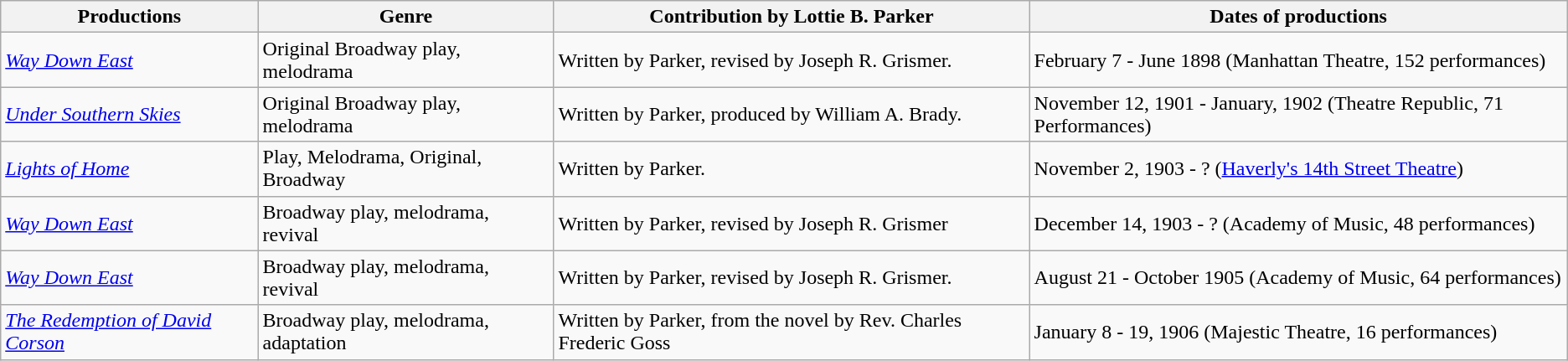<table class="wikitable">
<tr>
<th>Productions</th>
<th>Genre</th>
<th>Contribution by Lottie B. Parker</th>
<th>Dates of productions</th>
</tr>
<tr>
<td><em><a href='#'>Way Down East</a></em> </td>
<td>Original Broadway play, melodrama</td>
<td>Written by Parker, revised by Joseph R. Grismer.</td>
<td>February 7 - June 1898 (Manhattan Theatre, 152 performances)</td>
</tr>
<tr>
<td><em><a href='#'>Under Southern Skies</a></em> </td>
<td>Original Broadway play, melodrama</td>
<td>Written by Parker, produced by William A. Brady.</td>
<td>November 12, 1901 - January, 1902 (Theatre Republic, 71 Performances)</td>
</tr>
<tr>
<td><em><a href='#'>Lights of Home</a></em> </td>
<td>Play, Melodrama, Original, Broadway</td>
<td>Written by Parker.</td>
<td>November 2, 1903 - ? (<a href='#'>Haverly's 14th Street Theatre</a>)</td>
</tr>
<tr>
<td><em><a href='#'>Way Down East</a></em> </td>
<td>Broadway play, melodrama, revival</td>
<td>Written by Parker, revised by Joseph R. Grismer</td>
<td>December 14, 1903 - ? (Academy of Music, 48 performances)</td>
</tr>
<tr>
<td><em><a href='#'>Way Down East</a></em> </td>
<td>Broadway play, melodrama, revival</td>
<td>Written by Parker, revised by Joseph R. Grismer.</td>
<td>August 21 - October 1905 (Academy of Music, 64 performances)</td>
</tr>
<tr>
<td><em><a href='#'>The Redemption of David Corson</a></em> </td>
<td>Broadway play, melodrama, adaptation</td>
<td>Written by Parker, from the novel by Rev. Charles Frederic Goss</td>
<td>January 8 - 19, 1906 (Majestic Theatre, 16 performances)</td>
</tr>
</table>
